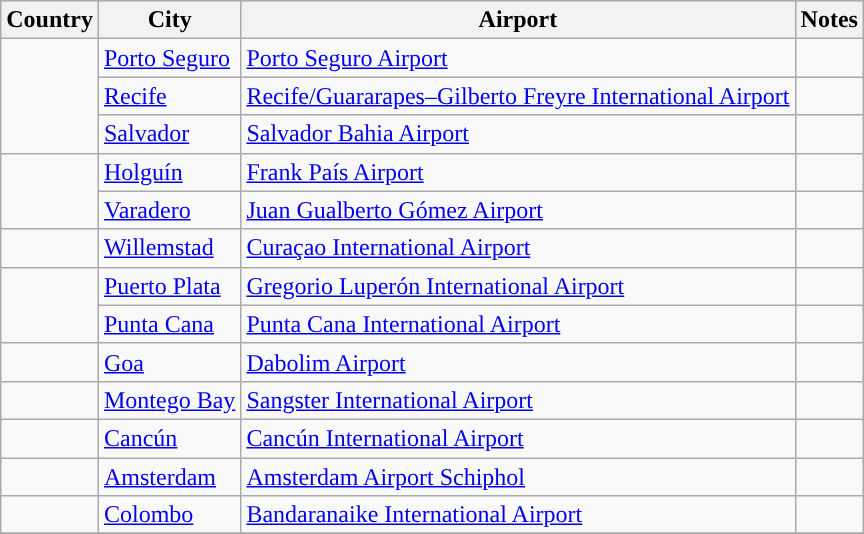<table class="sortable wikitable">
<tr>
<th>Country</th>
<th>City</th>
<th>Airport</th>
<th>Notes</th>
</tr>
<tr>
<td rowspan=3></td>
<td><a href='#'>Porto Seguro</a></td>
<td><a href='#'>Porto Seguro Airport</a></td>
<td></td>
</tr>
<tr>
<td><a href='#'>Recife</a></td>
<td><a href='#'>Recife/Guararapes–Gilberto Freyre International Airport</a></td>
<td></td>
</tr>
<tr>
<td><a href='#'>Salvador</a></td>
<td><a href='#'>Salvador Bahia Airport</a></td>
<td></td>
</tr>
<tr>
<td rowspan=2></td>
<td><a href='#'>Holguín</a></td>
<td><a href='#'>Frank País Airport</a></td>
<td></td>
</tr>
<tr>
<td><a href='#'>Varadero</a></td>
<td><a href='#'>Juan Gualberto Gómez Airport</a></td>
<td></td>
</tr>
<tr>
<td></td>
<td><a href='#'>Willemstad</a></td>
<td><a href='#'>Curaçao International Airport</a></td>
<td align=center></td>
</tr>
<tr>
<td rowspan=2></td>
<td><a href='#'>Puerto Plata</a></td>
<td><a href='#'>Gregorio Luperón International Airport</a></td>
<td></td>
</tr>
<tr>
<td><a href='#'>Punta Cana</a></td>
<td><a href='#'>Punta Cana International Airport</a></td>
<td></td>
</tr>
<tr>
<td></td>
<td><a href='#'>Goa</a></td>
<td><a href='#'>Dabolim Airport</a></td>
<td></td>
</tr>
<tr>
<td></td>
<td><a href='#'>Montego Bay</a></td>
<td><a href='#'>Sangster International Airport</a></td>
<td></td>
</tr>
<tr>
<td></td>
<td><a href='#'>Cancún</a></td>
<td><a href='#'>Cancún International Airport</a></td>
<td></td>
</tr>
<tr>
<td></td>
<td><a href='#'>Amsterdam</a></td>
<td><a href='#'>Amsterdam Airport Schiphol</a></td>
<td></td>
</tr>
<tr>
<td></td>
<td><a href='#'>Colombo</a></td>
<td><a href='#'>Bandaranaike International Airport</a></td>
<td></td>
</tr>
<tr>
</tr>
</table>
